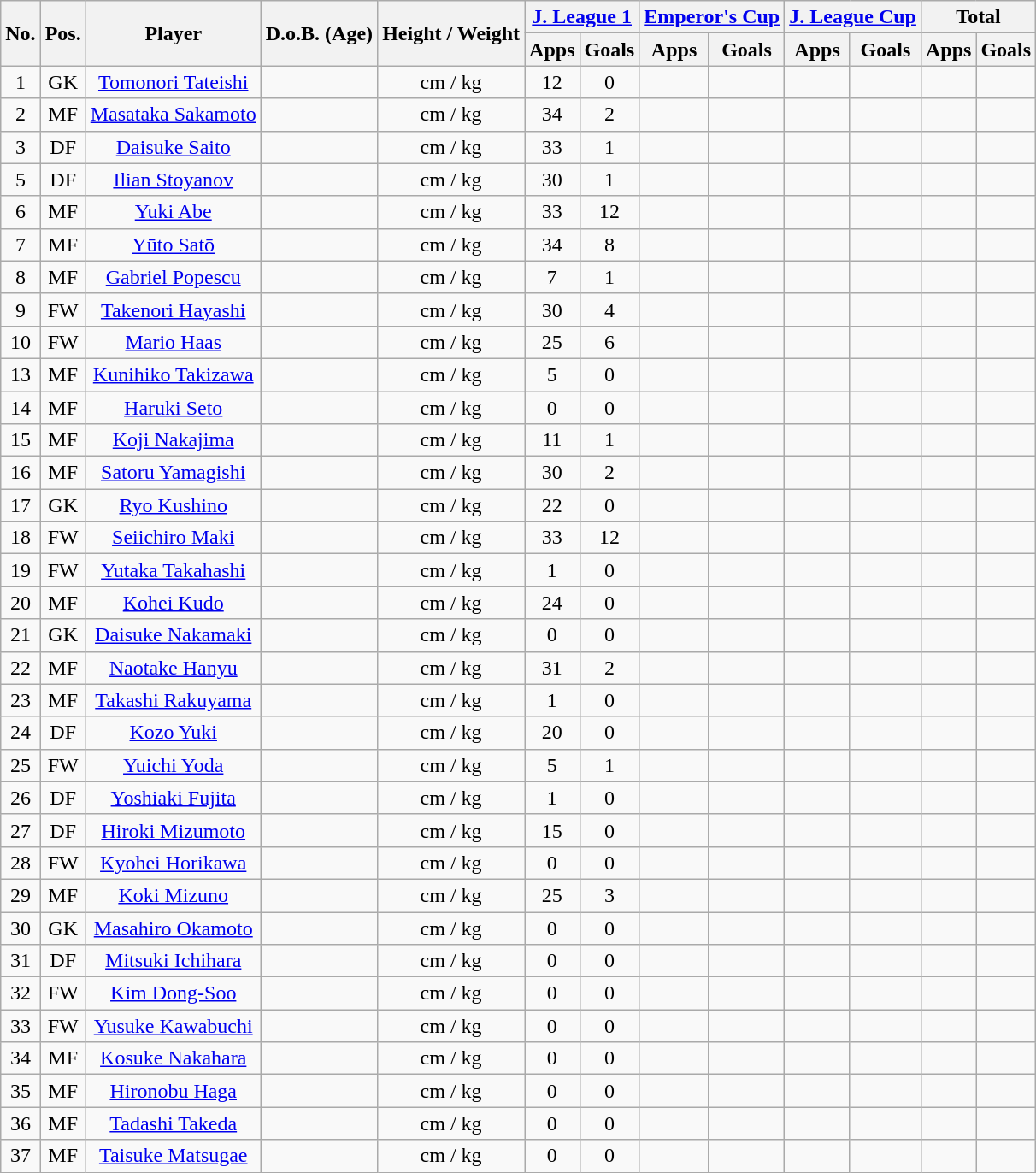<table class="wikitable" style="text-align:center;">
<tr>
<th rowspan="2">No.</th>
<th rowspan="2">Pos.</th>
<th rowspan="2">Player</th>
<th rowspan="2">D.o.B. (Age)</th>
<th rowspan="2">Height / Weight</th>
<th colspan="2"><a href='#'>J. League 1</a></th>
<th colspan="2"><a href='#'>Emperor's Cup</a></th>
<th colspan="2"><a href='#'>J. League Cup</a></th>
<th colspan="2">Total</th>
</tr>
<tr>
<th>Apps</th>
<th>Goals</th>
<th>Apps</th>
<th>Goals</th>
<th>Apps</th>
<th>Goals</th>
<th>Apps</th>
<th>Goals</th>
</tr>
<tr>
<td>1</td>
<td>GK</td>
<td><a href='#'>Tomonori Tateishi</a></td>
<td></td>
<td>cm / kg</td>
<td>12</td>
<td>0</td>
<td></td>
<td></td>
<td></td>
<td></td>
<td></td>
<td></td>
</tr>
<tr>
<td>2</td>
<td>MF</td>
<td><a href='#'>Masataka Sakamoto</a></td>
<td></td>
<td>cm / kg</td>
<td>34</td>
<td>2</td>
<td></td>
<td></td>
<td></td>
<td></td>
<td></td>
<td></td>
</tr>
<tr>
<td>3</td>
<td>DF</td>
<td><a href='#'>Daisuke Saito</a></td>
<td></td>
<td>cm / kg</td>
<td>33</td>
<td>1</td>
<td></td>
<td></td>
<td></td>
<td></td>
<td></td>
<td></td>
</tr>
<tr>
<td>5</td>
<td>DF</td>
<td><a href='#'>Ilian Stoyanov</a></td>
<td></td>
<td>cm / kg</td>
<td>30</td>
<td>1</td>
<td></td>
<td></td>
<td></td>
<td></td>
<td></td>
<td></td>
</tr>
<tr>
<td>6</td>
<td>MF</td>
<td><a href='#'>Yuki Abe</a></td>
<td></td>
<td>cm / kg</td>
<td>33</td>
<td>12</td>
<td></td>
<td></td>
<td></td>
<td></td>
<td></td>
<td></td>
</tr>
<tr>
<td>7</td>
<td>MF</td>
<td><a href='#'>Yūto Satō</a></td>
<td></td>
<td>cm / kg</td>
<td>34</td>
<td>8</td>
<td></td>
<td></td>
<td></td>
<td></td>
<td></td>
<td></td>
</tr>
<tr>
<td>8</td>
<td>MF</td>
<td><a href='#'>Gabriel Popescu</a></td>
<td></td>
<td>cm / kg</td>
<td>7</td>
<td>1</td>
<td></td>
<td></td>
<td></td>
<td></td>
<td></td>
<td></td>
</tr>
<tr>
<td>9</td>
<td>FW</td>
<td><a href='#'>Takenori Hayashi</a></td>
<td></td>
<td>cm / kg</td>
<td>30</td>
<td>4</td>
<td></td>
<td></td>
<td></td>
<td></td>
<td></td>
<td></td>
</tr>
<tr>
<td>10</td>
<td>FW</td>
<td><a href='#'>Mario Haas</a></td>
<td></td>
<td>cm / kg</td>
<td>25</td>
<td>6</td>
<td></td>
<td></td>
<td></td>
<td></td>
<td></td>
<td></td>
</tr>
<tr>
<td>13</td>
<td>MF</td>
<td><a href='#'>Kunihiko Takizawa</a></td>
<td></td>
<td>cm / kg</td>
<td>5</td>
<td>0</td>
<td></td>
<td></td>
<td></td>
<td></td>
<td></td>
<td></td>
</tr>
<tr>
<td>14</td>
<td>MF</td>
<td><a href='#'>Haruki Seto</a></td>
<td></td>
<td>cm / kg</td>
<td>0</td>
<td>0</td>
<td></td>
<td></td>
<td></td>
<td></td>
<td></td>
<td></td>
</tr>
<tr>
<td>15</td>
<td>MF</td>
<td><a href='#'>Koji Nakajima</a></td>
<td></td>
<td>cm / kg</td>
<td>11</td>
<td>1</td>
<td></td>
<td></td>
<td></td>
<td></td>
<td></td>
<td></td>
</tr>
<tr>
<td>16</td>
<td>MF</td>
<td><a href='#'>Satoru Yamagishi</a></td>
<td></td>
<td>cm / kg</td>
<td>30</td>
<td>2</td>
<td></td>
<td></td>
<td></td>
<td></td>
<td></td>
<td></td>
</tr>
<tr>
<td>17</td>
<td>GK</td>
<td><a href='#'>Ryo Kushino</a></td>
<td></td>
<td>cm / kg</td>
<td>22</td>
<td>0</td>
<td></td>
<td></td>
<td></td>
<td></td>
<td></td>
<td></td>
</tr>
<tr>
<td>18</td>
<td>FW</td>
<td><a href='#'>Seiichiro Maki</a></td>
<td></td>
<td>cm / kg</td>
<td>33</td>
<td>12</td>
<td></td>
<td></td>
<td></td>
<td></td>
<td></td>
<td></td>
</tr>
<tr>
<td>19</td>
<td>FW</td>
<td><a href='#'>Yutaka Takahashi</a></td>
<td></td>
<td>cm / kg</td>
<td>1</td>
<td>0</td>
<td></td>
<td></td>
<td></td>
<td></td>
<td></td>
<td></td>
</tr>
<tr>
<td>20</td>
<td>MF</td>
<td><a href='#'>Kohei Kudo</a></td>
<td></td>
<td>cm / kg</td>
<td>24</td>
<td>0</td>
<td></td>
<td></td>
<td></td>
<td></td>
<td></td>
<td></td>
</tr>
<tr>
<td>21</td>
<td>GK</td>
<td><a href='#'>Daisuke Nakamaki</a></td>
<td></td>
<td>cm / kg</td>
<td>0</td>
<td>0</td>
<td></td>
<td></td>
<td></td>
<td></td>
<td></td>
<td></td>
</tr>
<tr>
<td>22</td>
<td>MF</td>
<td><a href='#'>Naotake Hanyu</a></td>
<td></td>
<td>cm / kg</td>
<td>31</td>
<td>2</td>
<td></td>
<td></td>
<td></td>
<td></td>
<td></td>
<td></td>
</tr>
<tr>
<td>23</td>
<td>MF</td>
<td><a href='#'>Takashi Rakuyama</a></td>
<td></td>
<td>cm / kg</td>
<td>1</td>
<td>0</td>
<td></td>
<td></td>
<td></td>
<td></td>
<td></td>
<td></td>
</tr>
<tr>
<td>24</td>
<td>DF</td>
<td><a href='#'>Kozo Yuki</a></td>
<td></td>
<td>cm / kg</td>
<td>20</td>
<td>0</td>
<td></td>
<td></td>
<td></td>
<td></td>
<td></td>
<td></td>
</tr>
<tr>
<td>25</td>
<td>FW</td>
<td><a href='#'>Yuichi Yoda</a></td>
<td></td>
<td>cm / kg</td>
<td>5</td>
<td>1</td>
<td></td>
<td></td>
<td></td>
<td></td>
<td></td>
<td></td>
</tr>
<tr>
<td>26</td>
<td>DF</td>
<td><a href='#'>Yoshiaki Fujita</a></td>
<td></td>
<td>cm / kg</td>
<td>1</td>
<td>0</td>
<td></td>
<td></td>
<td></td>
<td></td>
<td></td>
<td></td>
</tr>
<tr>
<td>27</td>
<td>DF</td>
<td><a href='#'>Hiroki Mizumoto</a></td>
<td></td>
<td>cm / kg</td>
<td>15</td>
<td>0</td>
<td></td>
<td></td>
<td></td>
<td></td>
<td></td>
<td></td>
</tr>
<tr>
<td>28</td>
<td>FW</td>
<td><a href='#'>Kyohei Horikawa</a></td>
<td></td>
<td>cm / kg</td>
<td>0</td>
<td>0</td>
<td></td>
<td></td>
<td></td>
<td></td>
<td></td>
<td></td>
</tr>
<tr>
<td>29</td>
<td>MF</td>
<td><a href='#'>Koki Mizuno</a></td>
<td></td>
<td>cm / kg</td>
<td>25</td>
<td>3</td>
<td></td>
<td></td>
<td></td>
<td></td>
<td></td>
<td></td>
</tr>
<tr>
<td>30</td>
<td>GK</td>
<td><a href='#'>Masahiro Okamoto</a></td>
<td></td>
<td>cm / kg</td>
<td>0</td>
<td>0</td>
<td></td>
<td></td>
<td></td>
<td></td>
<td></td>
<td></td>
</tr>
<tr>
<td>31</td>
<td>DF</td>
<td><a href='#'>Mitsuki Ichihara</a></td>
<td></td>
<td>cm / kg</td>
<td>0</td>
<td>0</td>
<td></td>
<td></td>
<td></td>
<td></td>
<td></td>
<td></td>
</tr>
<tr>
<td>32</td>
<td>FW</td>
<td><a href='#'>Kim Dong-Soo</a></td>
<td></td>
<td>cm / kg</td>
<td>0</td>
<td>0</td>
<td></td>
<td></td>
<td></td>
<td></td>
<td></td>
<td></td>
</tr>
<tr>
<td>33</td>
<td>FW</td>
<td><a href='#'>Yusuke Kawabuchi</a></td>
<td></td>
<td>cm / kg</td>
<td>0</td>
<td>0</td>
<td></td>
<td></td>
<td></td>
<td></td>
<td></td>
<td></td>
</tr>
<tr>
<td>34</td>
<td>MF</td>
<td><a href='#'>Kosuke Nakahara</a></td>
<td></td>
<td>cm / kg</td>
<td>0</td>
<td>0</td>
<td></td>
<td></td>
<td></td>
<td></td>
<td></td>
<td></td>
</tr>
<tr>
<td>35</td>
<td>MF</td>
<td><a href='#'>Hironobu Haga</a></td>
<td></td>
<td>cm / kg</td>
<td>0</td>
<td>0</td>
<td></td>
<td></td>
<td></td>
<td></td>
<td></td>
<td></td>
</tr>
<tr>
<td>36</td>
<td>MF</td>
<td><a href='#'>Tadashi Takeda</a></td>
<td></td>
<td>cm / kg</td>
<td>0</td>
<td>0</td>
<td></td>
<td></td>
<td></td>
<td></td>
<td></td>
<td></td>
</tr>
<tr>
<td>37</td>
<td>MF</td>
<td><a href='#'>Taisuke Matsugae</a></td>
<td></td>
<td>cm / kg</td>
<td>0</td>
<td>0</td>
<td></td>
<td></td>
<td></td>
<td></td>
<td></td>
<td></td>
</tr>
</table>
